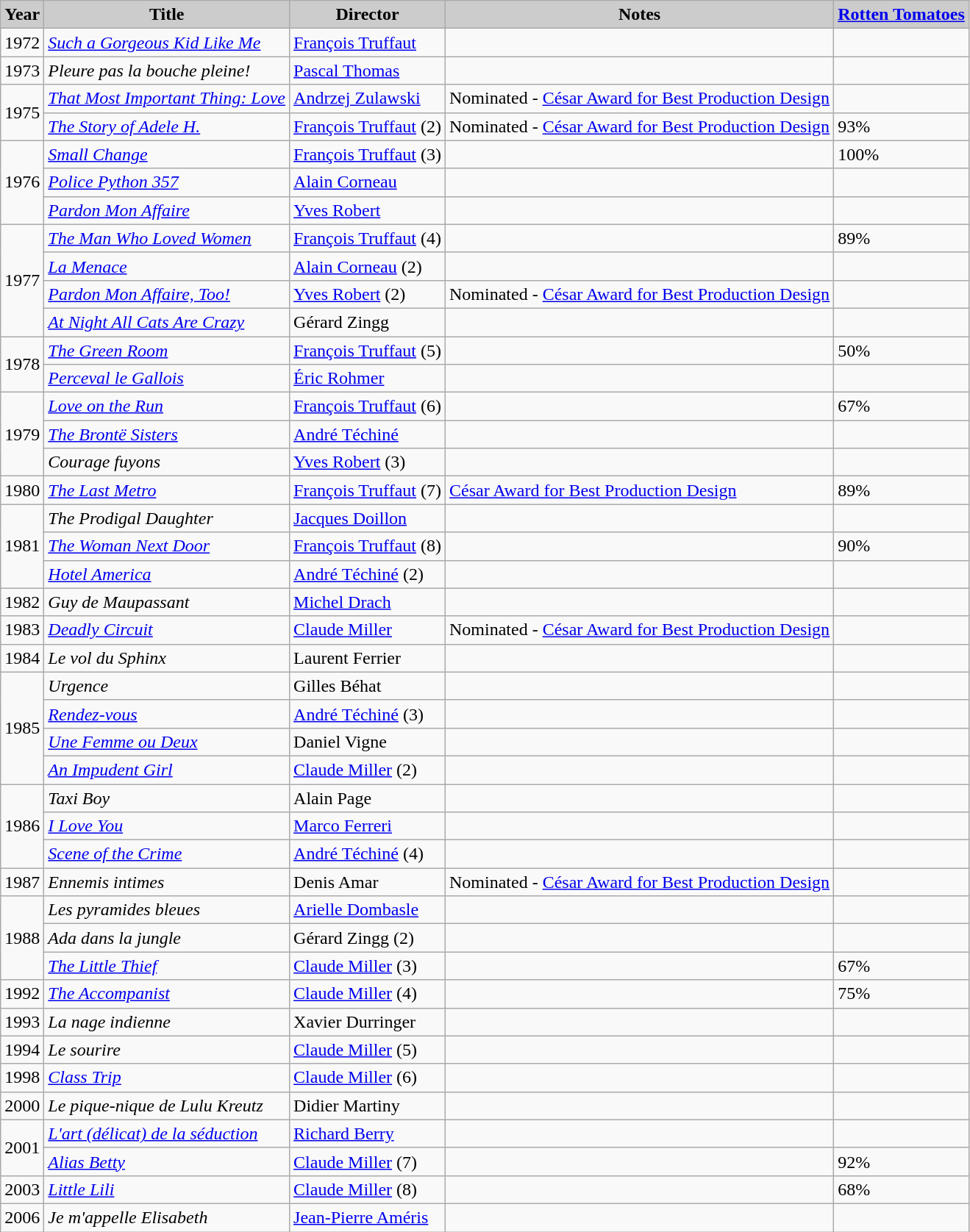<table class="wikitable">
<tr>
<th style="background: #CCCCCC;">Year</th>
<th style="background: #CCCCCC;">Title</th>
<th style="background: #CCCCCC;">Director</th>
<th style="background: #CCCCCC;">Notes</th>
<th style="background: #CCCCCC;"><a href='#'>Rotten Tomatoes</a></th>
</tr>
<tr>
<td>1972</td>
<td><em><a href='#'>Such a Gorgeous Kid Like Me</a></em></td>
<td><a href='#'>François Truffaut</a></td>
<td></td>
<td></td>
</tr>
<tr>
<td>1973</td>
<td><em>Pleure pas la bouche pleine!</em></td>
<td><a href='#'>Pascal Thomas</a></td>
<td></td>
<td></td>
</tr>
<tr>
<td rowspan=2>1975</td>
<td><em><a href='#'>That Most Important Thing: Love</a></em></td>
<td><a href='#'>Andrzej Zulawski</a></td>
<td>Nominated - <a href='#'>César Award for Best Production Design</a></td>
<td></td>
</tr>
<tr>
<td><em><a href='#'>The Story of Adele H.</a></em></td>
<td><a href='#'>François Truffaut</a> (2)</td>
<td>Nominated - <a href='#'>César Award for Best Production Design</a></td>
<td>93%</td>
</tr>
<tr>
<td rowspan=3>1976</td>
<td><em><a href='#'>Small Change</a></em></td>
<td><a href='#'>François Truffaut</a> (3)</td>
<td></td>
<td>100%</td>
</tr>
<tr>
<td><em><a href='#'>Police Python 357</a></em></td>
<td><a href='#'>Alain Corneau</a></td>
<td></td>
<td></td>
</tr>
<tr>
<td><em><a href='#'>Pardon Mon Affaire</a></em></td>
<td><a href='#'>Yves Robert</a></td>
<td></td>
<td></td>
</tr>
<tr>
<td rowspan=4>1977</td>
<td><em><a href='#'>The Man Who Loved Women</a></em></td>
<td><a href='#'>François Truffaut</a> (4)</td>
<td></td>
<td>89%</td>
</tr>
<tr>
<td><em><a href='#'>La Menace</a></em></td>
<td><a href='#'>Alain Corneau</a> (2)</td>
<td></td>
<td></td>
</tr>
<tr>
<td><em><a href='#'>Pardon Mon Affaire, Too!</a></em></td>
<td><a href='#'>Yves Robert</a> (2)</td>
<td>Nominated - <a href='#'>César Award for Best Production Design</a></td>
<td></td>
</tr>
<tr>
<td><em><a href='#'>At Night All Cats Are Crazy</a></em></td>
<td>Gérard Zingg</td>
<td></td>
<td></td>
</tr>
<tr>
<td rowspan=2>1978</td>
<td><em><a href='#'>The Green Room</a></em></td>
<td><a href='#'>François Truffaut</a> (5)</td>
<td></td>
<td>50%</td>
</tr>
<tr>
<td><em><a href='#'>Perceval le Gallois</a></em></td>
<td><a href='#'>Éric Rohmer</a></td>
<td></td>
<td></td>
</tr>
<tr>
<td rowspan=3>1979</td>
<td><em><a href='#'>Love on the Run</a></em></td>
<td><a href='#'>François Truffaut</a> (6)</td>
<td></td>
<td>67%</td>
</tr>
<tr>
<td><em><a href='#'>The Brontë Sisters</a></em></td>
<td><a href='#'>André Téchiné</a></td>
<td></td>
<td></td>
</tr>
<tr>
<td><em>Courage fuyons</em></td>
<td><a href='#'>Yves Robert</a> (3)</td>
<td></td>
<td></td>
</tr>
<tr>
<td>1980</td>
<td><em><a href='#'>The Last Metro</a></em></td>
<td><a href='#'>François Truffaut</a> (7)</td>
<td><a href='#'>César Award for Best Production Design</a></td>
<td>89%</td>
</tr>
<tr>
<td rowspan=3>1981</td>
<td><em>The Prodigal Daughter</em></td>
<td><a href='#'>Jacques Doillon</a></td>
<td></td>
<td></td>
</tr>
<tr>
<td><em><a href='#'>The Woman Next Door</a></em></td>
<td><a href='#'>François Truffaut</a> (8)</td>
<td></td>
<td>90%</td>
</tr>
<tr>
<td><em><a href='#'>Hotel America</a></em></td>
<td><a href='#'>André Téchiné</a> (2)</td>
<td></td>
<td></td>
</tr>
<tr>
<td>1982</td>
<td><em>Guy de Maupassant</em></td>
<td><a href='#'>Michel Drach</a></td>
<td></td>
<td></td>
</tr>
<tr>
<td>1983</td>
<td><em><a href='#'>Deadly Circuit</a></em></td>
<td><a href='#'>Claude Miller</a></td>
<td>Nominated - <a href='#'>César Award for Best Production Design</a></td>
<td></td>
</tr>
<tr>
<td>1984</td>
<td><em>Le vol du Sphinx</em></td>
<td>Laurent Ferrier</td>
<td></td>
<td></td>
</tr>
<tr>
<td rowspan=4>1985</td>
<td><em>Urgence</em></td>
<td>Gilles Béhat</td>
<td></td>
<td></td>
</tr>
<tr>
<td><em><a href='#'>Rendez-vous</a></em></td>
<td><a href='#'>André Téchiné</a> (3)</td>
<td></td>
<td></td>
</tr>
<tr>
<td><em><a href='#'>Une Femme ou Deux</a></em></td>
<td>Daniel Vigne</td>
<td></td>
<td></td>
</tr>
<tr>
<td><em><a href='#'>An Impudent Girl</a></em></td>
<td><a href='#'>Claude Miller</a> (2)</td>
<td></td>
<td></td>
</tr>
<tr>
<td rowspan=3>1986</td>
<td><em>Taxi Boy</em></td>
<td>Alain Page</td>
<td></td>
<td></td>
</tr>
<tr>
<td><em><a href='#'>I Love You</a></em></td>
<td><a href='#'>Marco Ferreri</a></td>
<td></td>
<td></td>
</tr>
<tr>
<td><em><a href='#'>Scene of the Crime</a></em></td>
<td><a href='#'>André Téchiné</a> (4)</td>
<td></td>
<td></td>
</tr>
<tr>
<td>1987</td>
<td><em>Ennemis intimes</em></td>
<td>Denis Amar</td>
<td>Nominated - <a href='#'>César Award for Best Production Design</a></td>
<td></td>
</tr>
<tr>
<td rowspan=3>1988</td>
<td><em>Les pyramides bleues</em></td>
<td><a href='#'>Arielle Dombasle</a></td>
<td></td>
<td></td>
</tr>
<tr>
<td><em>Ada dans la jungle</em></td>
<td>Gérard Zingg (2)</td>
<td></td>
<td></td>
</tr>
<tr>
<td><em><a href='#'>The Little Thief</a></em></td>
<td><a href='#'>Claude Miller</a> (3)</td>
<td></td>
<td>67%</td>
</tr>
<tr>
<td>1992</td>
<td><em><a href='#'>The Accompanist</a></em></td>
<td><a href='#'>Claude Miller</a> (4)</td>
<td></td>
<td>75%</td>
</tr>
<tr>
<td>1993</td>
<td><em>La nage indienne</em></td>
<td>Xavier Durringer</td>
<td></td>
<td></td>
</tr>
<tr>
<td>1994</td>
<td><em>Le sourire</em></td>
<td><a href='#'>Claude Miller</a> (5)</td>
<td></td>
<td></td>
</tr>
<tr>
<td>1998</td>
<td><em><a href='#'>Class Trip</a></em></td>
<td><a href='#'>Claude Miller</a> (6)</td>
<td></td>
<td></td>
</tr>
<tr>
<td>2000</td>
<td><em>Le pique-nique de Lulu Kreutz</em></td>
<td>Didier Martiny</td>
<td></td>
<td></td>
</tr>
<tr>
<td rowspan=2>2001</td>
<td><em><a href='#'>L'art (délicat) de la séduction</a></em></td>
<td><a href='#'>Richard Berry</a></td>
<td></td>
<td></td>
</tr>
<tr>
<td><em><a href='#'>Alias Betty</a></em></td>
<td><a href='#'>Claude Miller</a> (7)</td>
<td></td>
<td>92%</td>
</tr>
<tr>
<td>2003</td>
<td><em><a href='#'>Little Lili</a></em></td>
<td><a href='#'>Claude Miller</a> (8)</td>
<td></td>
<td>68%</td>
</tr>
<tr>
<td>2006</td>
<td><em>Je m'appelle Elisabeth</em></td>
<td><a href='#'>Jean-Pierre Améris</a></td>
<td></td>
<td></td>
</tr>
</table>
